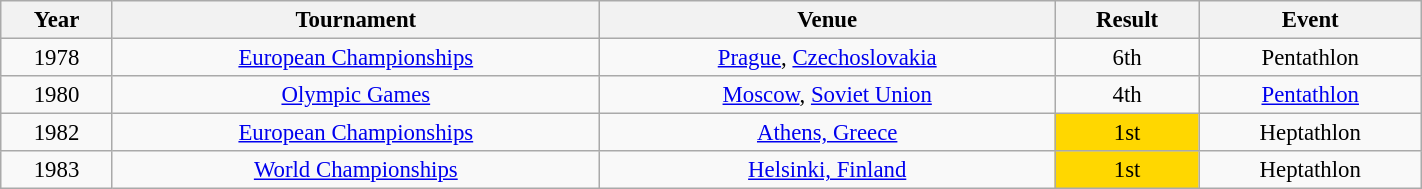<table class="wikitable" style=" text-align:center; font-size:95%;" width="75%">
<tr>
<th>Year</th>
<th>Tournament</th>
<th>Venue</th>
<th>Result</th>
<th>Event</th>
</tr>
<tr>
<td>1978</td>
<td><a href='#'>European Championships</a></td>
<td><a href='#'>Prague</a>, <a href='#'>Czechoslovakia</a></td>
<td align="center">6th</td>
<td>Pentathlon</td>
</tr>
<tr>
<td>1980</td>
<td><a href='#'>Olympic Games</a></td>
<td><a href='#'>Moscow</a>, <a href='#'>Soviet Union</a></td>
<td>4th</td>
<td><a href='#'>Pentathlon</a></td>
</tr>
<tr>
<td>1982</td>
<td><a href='#'>European Championships</a></td>
<td><a href='#'>Athens, Greece</a></td>
<td bgcolor="gold">1st</td>
<td>Heptathlon</td>
</tr>
<tr>
<td>1983</td>
<td><a href='#'>World Championships</a></td>
<td><a href='#'>Helsinki, Finland</a></td>
<td bgcolor="gold" align="center">1st</td>
<td>Heptathlon</td>
</tr>
</table>
